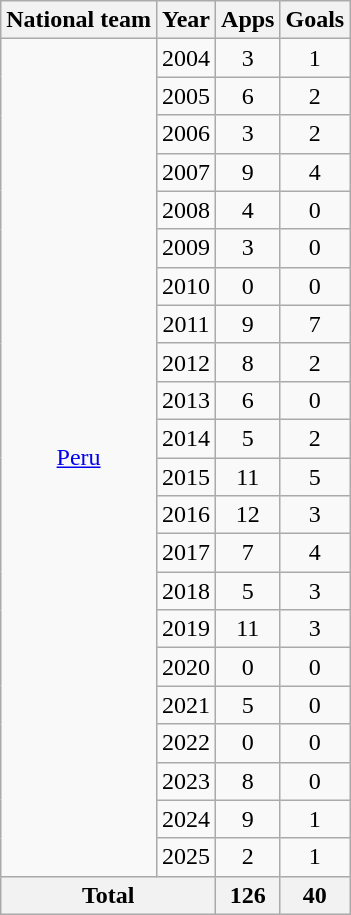<table class="wikitable" style="text-align:center">
<tr>
<th>National team</th>
<th>Year</th>
<th>Apps</th>
<th>Goals</th>
</tr>
<tr>
<td rowspan=22><a href='#'>Peru</a></td>
<td>2004</td>
<td>3</td>
<td>1</td>
</tr>
<tr>
<td>2005</td>
<td>6</td>
<td>2</td>
</tr>
<tr>
<td>2006</td>
<td>3</td>
<td>2</td>
</tr>
<tr>
<td>2007</td>
<td>9</td>
<td>4</td>
</tr>
<tr>
<td>2008</td>
<td>4</td>
<td>0</td>
</tr>
<tr>
<td>2009</td>
<td>3</td>
<td>0</td>
</tr>
<tr>
<td>2010</td>
<td>0</td>
<td>0</td>
</tr>
<tr>
<td>2011</td>
<td>9</td>
<td>7</td>
</tr>
<tr>
<td>2012</td>
<td>8</td>
<td>2</td>
</tr>
<tr>
<td>2013</td>
<td>6</td>
<td>0</td>
</tr>
<tr>
<td>2014</td>
<td>5</td>
<td>2</td>
</tr>
<tr>
<td>2015</td>
<td>11</td>
<td>5</td>
</tr>
<tr>
<td>2016</td>
<td>12</td>
<td>3</td>
</tr>
<tr>
<td>2017</td>
<td>7</td>
<td>4</td>
</tr>
<tr>
<td>2018</td>
<td>5</td>
<td>3</td>
</tr>
<tr>
<td>2019</td>
<td>11</td>
<td>3</td>
</tr>
<tr>
<td>2020</td>
<td>0</td>
<td>0</td>
</tr>
<tr>
<td>2021</td>
<td>5</td>
<td>0</td>
</tr>
<tr>
<td>2022</td>
<td>0</td>
<td>0</td>
</tr>
<tr>
<td>2023</td>
<td>8</td>
<td>0</td>
</tr>
<tr>
<td>2024</td>
<td>9</td>
<td>1</td>
</tr>
<tr>
<td>2025</td>
<td>2</td>
<td>1</td>
</tr>
<tr>
<th colspan=2>Total</th>
<th>126</th>
<th>40</th>
</tr>
</table>
